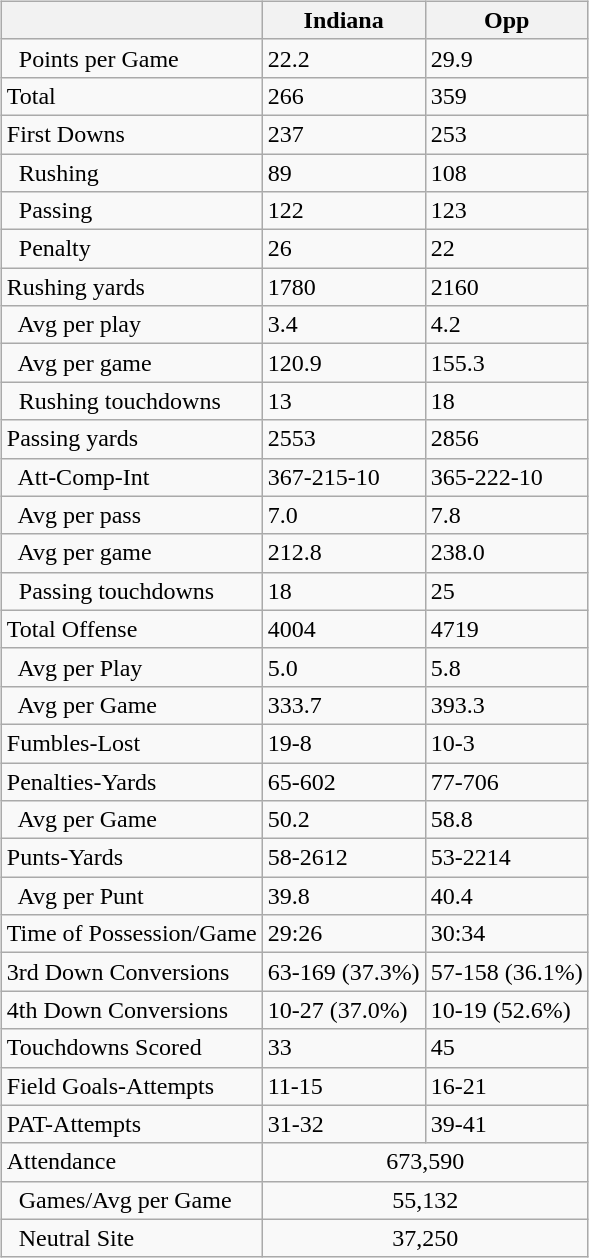<table ->
<tr>
<td valign="top"><br><table class="wikitable" style="white-space:nowrap;">
<tr>
<th></th>
<th>Indiana</th>
<th>Opp</th>
</tr>
<tr>
<td>  Points per Game</td>
<td>22.2</td>
<td>29.9</td>
</tr>
<tr>
<td>Total</td>
<td>266</td>
<td>359</td>
</tr>
<tr>
<td>First Downs</td>
<td>237</td>
<td>253</td>
</tr>
<tr>
<td>  Rushing</td>
<td>89</td>
<td>108</td>
</tr>
<tr>
<td>  Passing</td>
<td>122</td>
<td>123</td>
</tr>
<tr>
<td>  Penalty</td>
<td>26</td>
<td>22</td>
</tr>
<tr>
<td>Rushing yards</td>
<td>1780</td>
<td>2160</td>
</tr>
<tr>
<td>  Avg per play</td>
<td>3.4</td>
<td>4.2</td>
</tr>
<tr>
<td>  Avg per game</td>
<td>120.9</td>
<td>155.3</td>
</tr>
<tr>
<td>  Rushing touchdowns</td>
<td>13</td>
<td>18</td>
</tr>
<tr>
<td>Passing yards</td>
<td>2553</td>
<td>2856</td>
</tr>
<tr>
<td>  Att-Comp-Int</td>
<td>367-215-10</td>
<td>365-222-10</td>
</tr>
<tr>
<td>  Avg per pass</td>
<td>7.0</td>
<td>7.8</td>
</tr>
<tr>
<td>  Avg per game</td>
<td>212.8</td>
<td>238.0</td>
</tr>
<tr>
<td>  Passing touchdowns</td>
<td>18</td>
<td>25</td>
</tr>
<tr>
<td>Total Offense</td>
<td>4004</td>
<td>4719</td>
</tr>
<tr>
<td>  Avg per Play</td>
<td>5.0</td>
<td>5.8</td>
</tr>
<tr>
<td>  Avg per Game</td>
<td>333.7</td>
<td>393.3</td>
</tr>
<tr>
<td>Fumbles-Lost</td>
<td>19-8</td>
<td>10-3</td>
</tr>
<tr>
<td>Penalties-Yards</td>
<td>65-602</td>
<td>77-706</td>
</tr>
<tr>
<td>  Avg per Game</td>
<td>50.2</td>
<td>58.8</td>
</tr>
<tr>
<td>Punts-Yards</td>
<td>58-2612</td>
<td>53-2214</td>
</tr>
<tr>
<td>  Avg per Punt</td>
<td>39.8</td>
<td>40.4</td>
</tr>
<tr>
<td>Time of Possession/Game</td>
<td>29:26</td>
<td>30:34</td>
</tr>
<tr>
<td>3rd Down Conversions</td>
<td>63-169 (37.3%)</td>
<td>57-158 (36.1%)</td>
</tr>
<tr>
<td>4th Down Conversions</td>
<td>10-27 (37.0%)</td>
<td>10-19 (52.6%)</td>
</tr>
<tr>
<td>Touchdowns Scored</td>
<td>33</td>
<td>45</td>
</tr>
<tr>
<td>Field Goals-Attempts</td>
<td>11-15</td>
<td>16-21</td>
</tr>
<tr>
<td>PAT-Attempts</td>
<td>31-32</td>
<td>39-41</td>
</tr>
<tr>
<td>Attendance</td>
<td colspan="2" align="center">673,590</td>
</tr>
<tr>
<td>  Games/Avg per Game</td>
<td colspan="2" align="center">55,132</td>
</tr>
<tr>
<td>  Neutral Site</td>
<td colspan="2" align="center">37,250</td>
</tr>
</table>
</td>
</tr>
</table>
